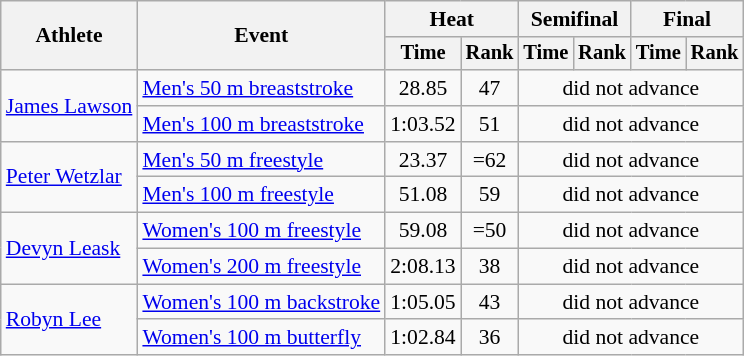<table class=wikitable style=font-size:90%>
<tr>
<th rowspan=2>Athlete</th>
<th rowspan=2>Event</th>
<th colspan=2>Heat</th>
<th colspan=2>Semifinal</th>
<th colspan=2>Final</th>
</tr>
<tr style=font-size:95%>
<th>Time</th>
<th>Rank</th>
<th>Time</th>
<th>Rank</th>
<th>Time</th>
<th>Rank</th>
</tr>
<tr align=center>
<td align=left rowspan=2><a href='#'>James Lawson</a></td>
<td align=left><a href='#'>Men's 50 m breaststroke</a></td>
<td>28.85</td>
<td>47</td>
<td colspan=4>did not advance</td>
</tr>
<tr align=center>
<td align=left><a href='#'>Men's 100 m breaststroke</a></td>
<td>1:03.52</td>
<td>51</td>
<td colspan=4>did not advance</td>
</tr>
<tr align=center>
<td align=left rowspan=2><a href='#'>Peter Wetzlar</a></td>
<td align=left><a href='#'>Men's 50 m freestyle</a></td>
<td>23.37</td>
<td>=62</td>
<td colspan=4>did not advance</td>
</tr>
<tr align=center>
<td align=left><a href='#'>Men's 100 m freestyle</a></td>
<td>51.08</td>
<td>59</td>
<td colspan=4>did not advance</td>
</tr>
<tr align=center>
<td align=left rowspan=2><a href='#'>Devyn Leask</a></td>
<td align=left><a href='#'>Women's 100 m freestyle</a></td>
<td>59.08</td>
<td>=50</td>
<td colspan=4>did not advance</td>
</tr>
<tr align=center>
<td align=left><a href='#'>Women's 200 m freestyle</a></td>
<td>2:08.13</td>
<td>38</td>
<td colspan=4>did not advance</td>
</tr>
<tr align=center>
<td align=left rowspan=2><a href='#'>Robyn Lee</a></td>
<td align=left><a href='#'>Women's 100 m backstroke</a></td>
<td>1:05.05</td>
<td>43</td>
<td colspan=4>did not advance</td>
</tr>
<tr align=center>
<td align=left><a href='#'>Women's 100 m butterfly</a></td>
<td>1:02.84</td>
<td>36</td>
<td colspan=4>did not advance</td>
</tr>
</table>
